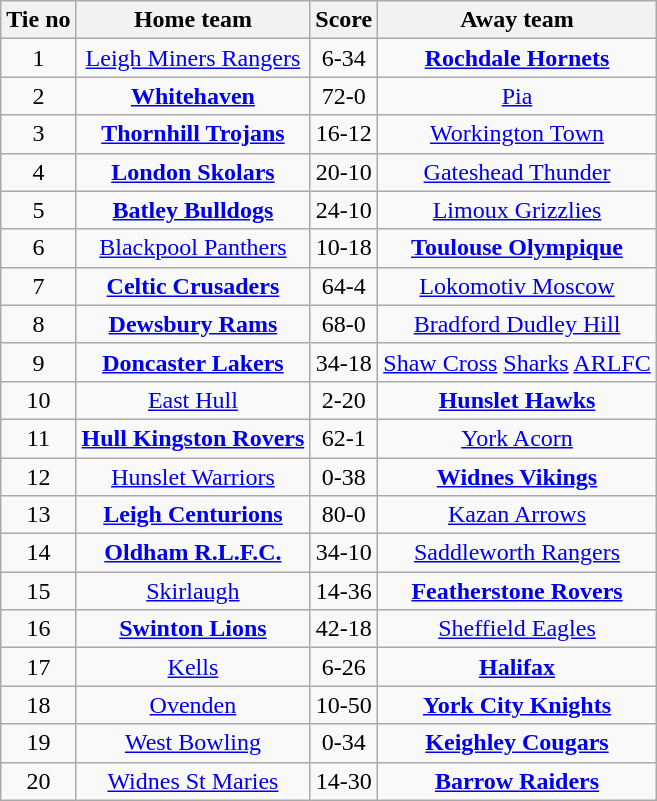<table class="wikitable" style="text-align: center">
<tr>
<th>Tie no</th>
<th>Home team</th>
<th>Score</th>
<th>Away team</th>
</tr>
<tr>
<td>1</td>
<td><a href='#'>Leigh Miners Rangers</a></td>
<td>6-34</td>
<td><strong><a href='#'>Rochdale Hornets</a></strong></td>
</tr>
<tr>
<td>2</td>
<td><strong><a href='#'>Whitehaven</a></strong></td>
<td>72-0</td>
<td><a href='#'>Pia</a></td>
</tr>
<tr>
<td>3</td>
<td><strong><a href='#'>Thornhill Trojans</a></strong></td>
<td>16-12</td>
<td><a href='#'>Workington Town</a></td>
</tr>
<tr>
<td>4</td>
<td><strong><a href='#'>London Skolars</a></strong></td>
<td>20-10</td>
<td><a href='#'>Gateshead Thunder</a></td>
</tr>
<tr>
<td>5</td>
<td><strong><a href='#'>Batley Bulldogs</a></strong></td>
<td>24-10</td>
<td><a href='#'>Limoux Grizzlies</a></td>
</tr>
<tr>
<td>6</td>
<td><a href='#'>Blackpool Panthers</a></td>
<td>10-18</td>
<td><strong><a href='#'>Toulouse Olympique</a></strong></td>
</tr>
<tr>
<td>7</td>
<td><strong><a href='#'>Celtic Crusaders</a></strong></td>
<td>64-4</td>
<td><a href='#'>Lokomotiv Moscow</a></td>
</tr>
<tr>
<td>8</td>
<td><strong><a href='#'>Dewsbury Rams</a></strong></td>
<td>68-0</td>
<td><a href='#'>Bradford Dudley Hill</a></td>
</tr>
<tr>
<td>9</td>
<td><strong><a href='#'>Doncaster Lakers</a></strong></td>
<td>34-18</td>
<td><a href='#'>Shaw Cross</a> <a href='#'>Sharks</a> <a href='#'>ARLFC</a></td>
</tr>
<tr>
<td>10</td>
<td><a href='#'>East Hull</a></td>
<td>2-20</td>
<td><strong><a href='#'>Hunslet Hawks</a></strong></td>
</tr>
<tr>
<td>11</td>
<td><strong><a href='#'>Hull Kingston Rovers</a></strong></td>
<td>62-1</td>
<td><a href='#'>York Acorn</a></td>
</tr>
<tr>
<td>12</td>
<td><a href='#'>Hunslet Warriors</a></td>
<td>0-38</td>
<td><strong><a href='#'>Widnes Vikings</a></strong></td>
</tr>
<tr>
<td>13</td>
<td><strong><a href='#'>Leigh Centurions</a></strong></td>
<td>80-0</td>
<td><a href='#'>Kazan Arrows</a></td>
</tr>
<tr>
<td>14</td>
<td><strong><a href='#'>Oldham R.L.F.C.</a></strong></td>
<td>34-10</td>
<td><a href='#'>Saddleworth Rangers</a></td>
</tr>
<tr>
<td>15</td>
<td><a href='#'>Skirlaugh</a></td>
<td>14-36</td>
<td><strong><a href='#'>Featherstone Rovers</a></strong></td>
</tr>
<tr>
<td>16</td>
<td><strong><a href='#'>Swinton Lions</a></strong></td>
<td>42-18</td>
<td><a href='#'>Sheffield Eagles</a></td>
</tr>
<tr>
<td>17</td>
<td><a href='#'>Kells</a></td>
<td>6-26</td>
<td><strong><a href='#'>Halifax</a></strong></td>
</tr>
<tr>
<td>18</td>
<td><a href='#'>Ovenden</a></td>
<td>10-50</td>
<td><strong><a href='#'>York City Knights</a></strong></td>
</tr>
<tr>
<td>19</td>
<td><a href='#'>West Bowling</a></td>
<td>0-34</td>
<td><strong><a href='#'>Keighley Cougars</a></strong></td>
</tr>
<tr>
<td>20</td>
<td><a href='#'>Widnes St Maries</a></td>
<td>14-30</td>
<td><strong><a href='#'>Barrow Raiders</a></strong></td>
</tr>
</table>
